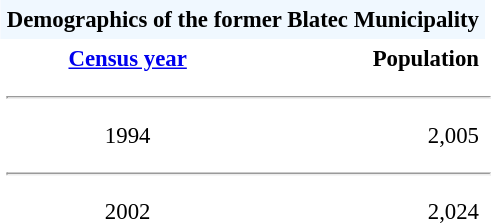<table class="toccolours" align="center" cellpadding="4" cellspacing="0" style="margin:0 0 1em 1em; font-size: 95%;">
<tr>
<th colspan=2 bgcolor="#F0F8FF" align="center">Demographics of the former <strong>Blatec Municipality</strong></th>
<th></th>
</tr>
<tr>
<th align="center"><a href='#'>Census year</a></th>
<th align="right">Population</th>
</tr>
<tr>
<td colspan=3><hr></td>
</tr>
<tr>
<td align="center">1994</td>
<td align="right">2,005</td>
</tr>
<tr>
<td colspan=3><hr></td>
</tr>
<tr>
<td align="center">2002</td>
<td align="right">2,024</td>
</tr>
<tr>
</tr>
</table>
